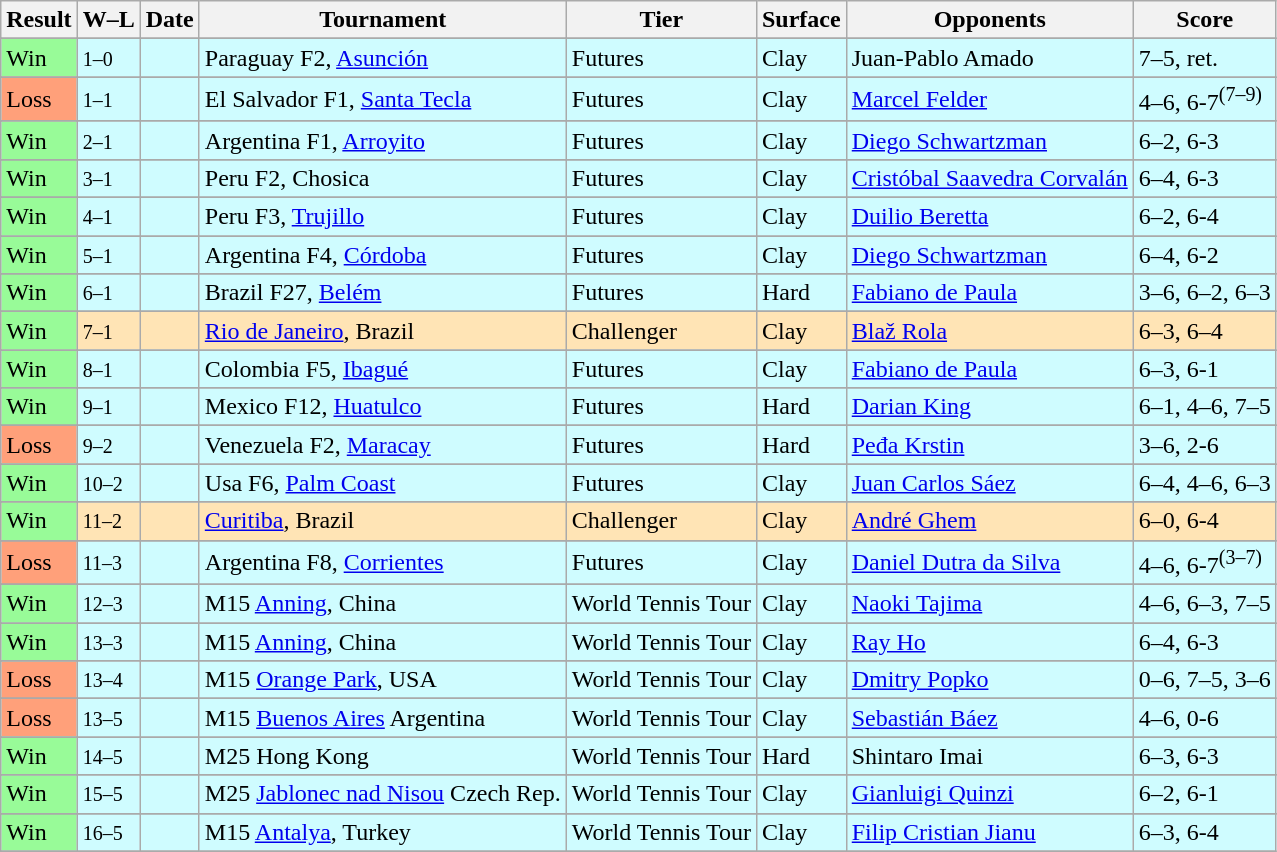<table class="sortable wikitable">
<tr>
<th>Result</th>
<th class="unsortable">W–L</th>
<th>Date</th>
<th>Tournament</th>
<th>Tier</th>
<th>Surface</th>
<th>Opponents</th>
<th class="unsortable">Score</th>
</tr>
<tr>
</tr>
<tr bgcolor=#cffcff>
<td bgcolor=98FB98>Win</td>
<td><small>1–0</small></td>
<td></td>
<td>Paraguay F2, <a href='#'>Asunción</a></td>
<td>Futures</td>
<td>Clay</td>
<td> Juan-Pablo Amado</td>
<td>7–5, ret.</td>
</tr>
<tr>
</tr>
<tr bgcolor=#cffcff>
<td bgcolor=FFA07A>Loss</td>
<td><small>1–1</small></td>
<td></td>
<td>El Salvador F1, <a href='#'>Santa Tecla</a></td>
<td>Futures</td>
<td>Clay</td>
<td> <a href='#'>Marcel Felder</a></td>
<td>4–6, 6-7<sup>(7–9)</sup></td>
</tr>
<tr>
</tr>
<tr bgcolor=#cffcff>
<td bgcolor=98FB98>Win</td>
<td><small>2–1</small></td>
<td></td>
<td>Argentina F1, <a href='#'>Arroyito</a></td>
<td>Futures</td>
<td>Clay</td>
<td> <a href='#'>Diego Schwartzman</a></td>
<td>6–2, 6-3</td>
</tr>
<tr>
</tr>
<tr bgcolor=#cffcff>
<td bgcolor=98FB98>Win</td>
<td><small>3–1</small></td>
<td></td>
<td>Peru F2, Chosica</td>
<td>Futures</td>
<td>Clay</td>
<td> <a href='#'>Cristóbal Saavedra Corvalán</a></td>
<td>6–4, 6-3</td>
</tr>
<tr>
</tr>
<tr bgcolor=#cffcff>
<td bgcolor=98FB98>Win</td>
<td><small>4–1</small></td>
<td></td>
<td>Peru F3, <a href='#'>Trujillo</a></td>
<td>Futures</td>
<td>Clay</td>
<td> <a href='#'>Duilio Beretta</a></td>
<td>6–2, 6-4</td>
</tr>
<tr>
</tr>
<tr bgcolor=#cffcff>
<td bgcolor=98FB98>Win</td>
<td><small>5–1</small></td>
<td></td>
<td>Argentina F4, <a href='#'>Córdoba</a></td>
<td>Futures</td>
<td>Clay</td>
<td> <a href='#'>Diego Schwartzman</a></td>
<td>6–4, 6-2</td>
</tr>
<tr>
</tr>
<tr bgcolor=#cffcff>
<td bgcolor=98FB98>Win</td>
<td><small>6–1</small></td>
<td></td>
<td>Brazil F27, <a href='#'>Belém</a></td>
<td>Futures</td>
<td>Hard</td>
<td> <a href='#'>Fabiano de Paula</a></td>
<td>3–6, 6–2, 6–3</td>
</tr>
<tr>
</tr>
<tr bgcolor=moccasin>
<td bgcolor=98FB98>Win</td>
<td><small>7–1</small></td>
<td><a href='#'></a></td>
<td><a href='#'>Rio de Janeiro</a>, Brazil</td>
<td>Challenger</td>
<td>Clay</td>
<td> <a href='#'>Blaž Rola</a></td>
<td>6–3, 6–4</td>
</tr>
<tr>
</tr>
<tr bgcolor=#cffcff>
<td bgcolor=98FB98>Win</td>
<td><small>8–1</small></td>
<td></td>
<td>Colombia F5, <a href='#'>Ibagué</a></td>
<td>Futures</td>
<td>Clay</td>
<td> <a href='#'>Fabiano de Paula</a></td>
<td>6–3, 6-1</td>
</tr>
<tr>
</tr>
<tr bgcolor=#cffcff>
<td bgcolor=98FB98>Win</td>
<td><small>9–1</small></td>
<td></td>
<td>Mexico F12, <a href='#'>Huatulco</a></td>
<td>Futures</td>
<td>Hard</td>
<td> <a href='#'>Darian King</a></td>
<td>6–1, 4–6, 7–5</td>
</tr>
<tr>
</tr>
<tr bgcolor=#cffcff>
<td bgcolor=FFA07A>Loss</td>
<td><small>9–2</small></td>
<td></td>
<td>Venezuela F2, <a href='#'>Maracay</a></td>
<td>Futures</td>
<td>Hard</td>
<td> <a href='#'>Peđa Krstin</a></td>
<td>3–6, 2-6</td>
</tr>
<tr>
</tr>
<tr bgcolor=#cffcff>
<td bgcolor=98FB98>Win</td>
<td><small>10–2</small></td>
<td></td>
<td>Usa F6, <a href='#'>Palm Coast</a></td>
<td>Futures</td>
<td>Clay</td>
<td> <a href='#'>Juan Carlos Sáez</a></td>
<td>6–4, 4–6, 6–3</td>
</tr>
<tr>
</tr>
<tr bgcolor=moccasin>
<td bgcolor=98FB98>Win</td>
<td><small>11–2</small></td>
<td><a href='#'></a></td>
<td><a href='#'>Curitiba</a>, Brazil</td>
<td>Challenger</td>
<td>Clay</td>
<td> <a href='#'>André Ghem</a></td>
<td>6–0, 6-4</td>
</tr>
<tr>
</tr>
<tr bgcolor=#cffcff>
<td bgcolor=FFA07A>Loss</td>
<td><small>11–3</small></td>
<td></td>
<td>Argentina F8, <a href='#'>Corrientes</a></td>
<td>Futures</td>
<td>Clay</td>
<td> <a href='#'>Daniel Dutra da Silva</a></td>
<td>4–6, 6-7<sup>(3–7)</sup></td>
</tr>
<tr>
</tr>
<tr bgcolor=#cffcff>
<td bgcolor=98FB98>Win</td>
<td><small>12–3</small></td>
<td></td>
<td>M15 <a href='#'>Anning</a>, China</td>
<td>World Tennis Tour</td>
<td>Clay</td>
<td> <a href='#'>Naoki Tajima</a></td>
<td>4–6, 6–3, 7–5</td>
</tr>
<tr>
</tr>
<tr bgcolor=#cffcff>
<td bgcolor=98FB98>Win</td>
<td><small>13–3</small></td>
<td></td>
<td>M15 <a href='#'>Anning</a>, China</td>
<td>World Tennis Tour</td>
<td>Clay</td>
<td> <a href='#'>Ray Ho</a></td>
<td>6–4, 6-3</td>
</tr>
<tr>
</tr>
<tr bgcolor=#cffcff>
<td bgcolor=FFA07A>Loss</td>
<td><small>13–4</small></td>
<td></td>
<td>M15 <a href='#'>Orange Park</a>, USA</td>
<td>World Tennis Tour</td>
<td>Clay</td>
<td> <a href='#'>Dmitry Popko</a></td>
<td>0–6, 7–5, 3–6</td>
</tr>
<tr>
</tr>
<tr bgcolor=#cffcff>
<td bgcolor=FFA07A>Loss</td>
<td><small>13–5</small></td>
<td></td>
<td>M15 <a href='#'>Buenos Aires</a> Argentina</td>
<td>World Tennis Tour</td>
<td>Clay</td>
<td> <a href='#'>Sebastián Báez</a></td>
<td>4–6, 0-6</td>
</tr>
<tr>
</tr>
<tr bgcolor=#cffcff>
<td bgcolor=98FB98>Win</td>
<td><small>14–5</small></td>
<td></td>
<td>M25 Hong Kong</td>
<td>World Tennis Tour</td>
<td>Hard</td>
<td> Shintaro Imai</td>
<td>6–3, 6-3</td>
</tr>
<tr>
</tr>
<tr bgcolor=#cffcff>
<td bgcolor=98FB98>Win</td>
<td><small>15–5</small></td>
<td></td>
<td>M25 <a href='#'>Jablonec nad Nisou</a> Czech Rep.</td>
<td>World Tennis Tour</td>
<td>Clay</td>
<td> <a href='#'>Gianluigi Quinzi</a></td>
<td>6–2, 6-1</td>
</tr>
<tr>
</tr>
<tr bgcolor=#cffcff>
<td bgcolor=98FB98>Win</td>
<td><small>16–5</small></td>
<td></td>
<td style="background:#cffcff;">M15 <a href='#'>Antalya</a>, Turkey</td>
<td style="background:#cffcff;">World Tennis Tour</td>
<td>Clay</td>
<td> <a href='#'>Filip Cristian Jianu</a></td>
<td>6–3, 6-4</td>
</tr>
<tr>
</tr>
</table>
